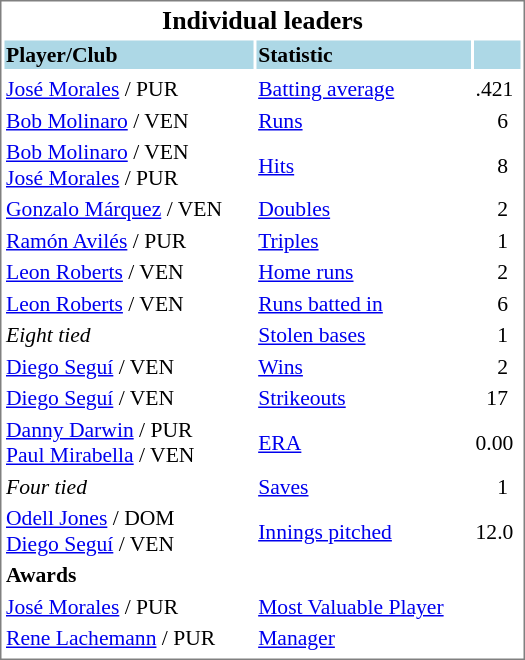<table cellpadding="1" width="350px" style="font-size: 90%; border: 1px solid gray;">
<tr align="center" style="font-size: larger;">
<td colspan=6><strong>Individual leaders</strong></td>
</tr>
<tr style="background:lightblue;">
<td><strong>Player/Club</strong></td>
<td><strong>Statistic</strong></td>
<td></td>
</tr>
<tr align="center" style="vertical-align: middle;" style="background:lightblue;">
</tr>
<tr>
<td><a href='#'>José Morales</a> / PUR</td>
<td><a href='#'>Batting average</a></td>
<td>.421</td>
</tr>
<tr>
<td><a href='#'>Bob Molinaro</a> / VEN</td>
<td><a href='#'>Runs</a></td>
<td>     6</td>
</tr>
<tr>
<td><a href='#'>Bob Molinaro</a> / VEN<br><a href='#'>José Morales</a> / PUR</td>
<td><a href='#'>Hits</a></td>
<td>    8</td>
</tr>
<tr>
<td><a href='#'>Gonzalo Márquez</a> / VEN</td>
<td><a href='#'>Doubles</a></td>
<td>     2</td>
</tr>
<tr>
<td><a href='#'>Ramón Avilés</a> / PUR</td>
<td><a href='#'>Triples</a></td>
<td>     1</td>
</tr>
<tr>
<td><a href='#'>Leon Roberts</a> / VEN</td>
<td><a href='#'>Home runs</a></td>
<td>     2</td>
</tr>
<tr>
<td><a href='#'>Leon Roberts</a> / VEN</td>
<td><a href='#'>Runs batted in</a></td>
<td>     6</td>
</tr>
<tr>
<td><em>Eight tied</em></td>
<td><a href='#'>Stolen bases</a></td>
<td>     1</td>
</tr>
<tr>
<td><a href='#'>Diego Seguí</a> / VEN</td>
<td><a href='#'>Wins</a></td>
<td>    2</td>
</tr>
<tr>
<td><a href='#'>Diego Seguí</a> / VEN</td>
<td><a href='#'>Strikeouts</a></td>
<td>  17</td>
</tr>
<tr>
<td><a href='#'>Danny Darwin</a> / PUR<br><a href='#'>Paul Mirabella</a> / VEN</td>
<td><a href='#'>ERA</a></td>
<td>0.00</td>
</tr>
<tr>
<td><em>Four tied</em></td>
<td><a href='#'>Saves</a></td>
<td>    1</td>
</tr>
<tr>
<td><a href='#'>Odell Jones</a> / DOM<br><a href='#'>Diego Seguí</a> / VEN</td>
<td><a href='#'>Innings pitched</a></td>
<td>12.0</td>
</tr>
<tr>
<td><strong>Awards</strong></td>
</tr>
<tr>
<td><a href='#'>José Morales</a> / PUR</td>
<td><a href='#'>Most Valuable Player</a></td>
</tr>
<tr>
<td><a href='#'>Rene Lachemann</a> / PUR</td>
<td><a href='#'>Manager</a></td>
</tr>
<tr>
</tr>
</table>
